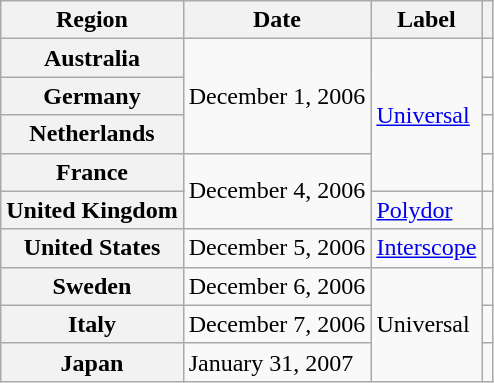<table class="wikitable plainrowheaders">
<tr>
<th scope="col">Region</th>
<th scope="col">Date</th>
<th scope="col">Label</th>
<th scope="col"></th>
</tr>
<tr>
<th scope="row">Australia</th>
<td rowspan="3">December 1, 2006</td>
<td rowspan="4"><a href='#'>Universal</a></td>
<td align="center"></td>
</tr>
<tr>
<th scope="row">Germany</th>
<td align="center"></td>
</tr>
<tr>
<th scope="row">Netherlands</th>
<td align="center"></td>
</tr>
<tr>
<th scope="row">France</th>
<td rowspan="2">December 4, 2006</td>
<td align="center"></td>
</tr>
<tr>
<th scope="row">United Kingdom</th>
<td><a href='#'>Polydor</a></td>
<td align="center"></td>
</tr>
<tr>
<th scope="row">United States</th>
<td>December 5, 2006</td>
<td><a href='#'>Interscope</a></td>
<td align="center"></td>
</tr>
<tr>
<th scope="row">Sweden</th>
<td>December 6, 2006</td>
<td rowspan="3">Universal</td>
<td align="center"></td>
</tr>
<tr>
<th scope="row">Italy</th>
<td>December 7, 2006</td>
<td align="center"></td>
</tr>
<tr>
<th scope="row">Japan</th>
<td>January 31, 2007</td>
<td align="center"></td>
</tr>
</table>
